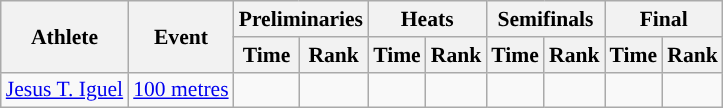<table class=wikitable style="font-size:90%;">
<tr>
<th rowspan=2>Athlete</th>
<th rowspan=2>Event</th>
<th colspan=2>Preliminaries</th>
<th colspan=2>Heats</th>
<th colspan=2>Semifinals</th>
<th colspan=2>Final</th>
</tr>
<tr>
<th>Time</th>
<th>Rank</th>
<th>Time</th>
<th>Rank</th>
<th>Time</th>
<th>Rank</th>
<th>Time</th>
<th>Rank</th>
</tr>
<tr>
<td><a href='#'>Jesus T. Iguel</a></td>
<td><a href='#'>100 metres</a></td>
<td align="center"></td>
<td align="center"></td>
<td align="center"></td>
<td align="center"></td>
<td align="center"></td>
<td align="center"></td>
<td align="center"></td>
<td align="center"></td>
</tr>
</table>
